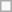<table class="wikitable">
<tr>
<td></td>
</tr>
</table>
